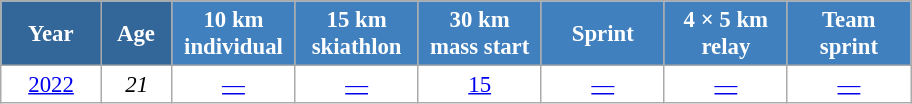<table class="wikitable" style="font-size:95%; text-align:center; border:grey solid 1px; border-collapse:collapse; background:#ffffff;">
<tr>
<th style="background-color:#369; color:white; width:60px;"> Year </th>
<th style="background-color:#369; color:white; width:40px;"> Age </th>
<th style="background-color:#4180be; color:white; width:75px;"> 10 km <br> individual </th>
<th style="background-color:#4180be; color:white; width:75px;"> 15 km <br> skiathlon </th>
<th style="background-color:#4180be; color:white; width:75px;"> 30 km <br> mass start </th>
<th style="background-color:#4180be; color:white; width:75px;"> Sprint </th>
<th style="background-color:#4180be; color:white; width:75px;"> 4 × 5 km <br> relay </th>
<th style="background-color:#4180be; color:white; width:75px;"> Team <br> sprint </th>
</tr>
<tr>
<td><a href='#'>2022</a></td>
<td><em>21</em></td>
<td><a href='#'>—</a></td>
<td><a href='#'>—</a></td>
<td><a href='#'>15</a></td>
<td><a href='#'>—</a></td>
<td><a href='#'>—</a></td>
<td><a href='#'>—</a></td>
</tr>
</table>
